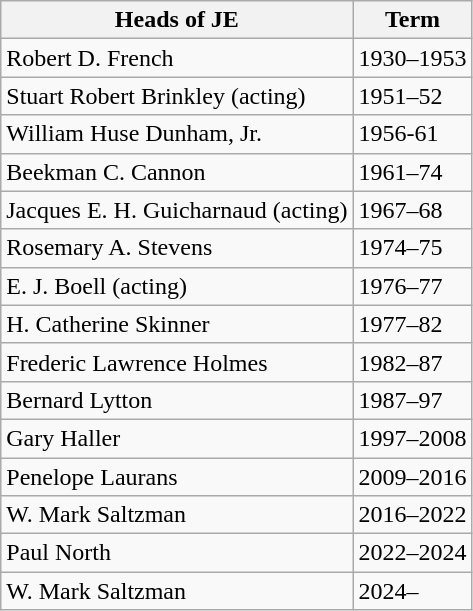<table class="wikitable">
<tr>
<th>Heads of JE</th>
<th>Term</th>
</tr>
<tr>
<td>Robert D. French</td>
<td>1930–1953</td>
</tr>
<tr>
<td>Stuart Robert Brinkley (acting)</td>
<td>1951–52</td>
</tr>
<tr>
<td>William Huse Dunham, Jr.</td>
<td>1956-61</td>
</tr>
<tr>
<td>Beekman C. Cannon</td>
<td>1961–74</td>
</tr>
<tr>
<td>Jacques E. H. Guicharnaud (acting)</td>
<td>1967–68</td>
</tr>
<tr>
<td>Rosemary A. Stevens</td>
<td>1974–75</td>
</tr>
<tr>
<td>E. J. Boell (acting)</td>
<td>1976–77</td>
</tr>
<tr>
<td>H. Catherine Skinner</td>
<td>1977–82</td>
</tr>
<tr>
<td>Frederic Lawrence Holmes</td>
<td>1982–87</td>
</tr>
<tr>
<td>Bernard Lytton</td>
<td>1987–97</td>
</tr>
<tr>
<td>Gary Haller</td>
<td>1997–2008</td>
</tr>
<tr>
<td>Penelope Laurans</td>
<td>2009–2016</td>
</tr>
<tr>
<td>W. Mark Saltzman</td>
<td>2016–2022</td>
</tr>
<tr>
<td>Paul North</td>
<td>2022–2024</td>
</tr>
<tr>
<td>W. Mark Saltzman</td>
<td>2024–</td>
</tr>
</table>
